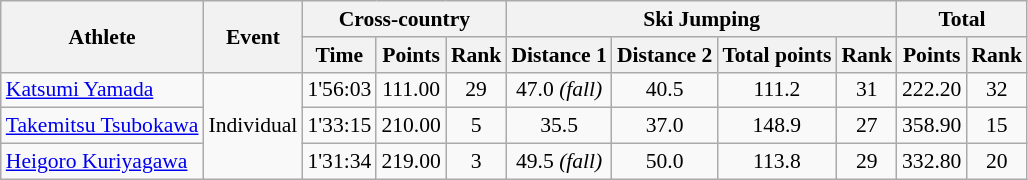<table class="wikitable" style="font-size:90%">
<tr>
<th rowspan="2">Athlete</th>
<th rowspan="2">Event</th>
<th colspan="3">Cross-country</th>
<th colspan="4">Ski Jumping</th>
<th colspan="2">Total</th>
</tr>
<tr>
<th>Time</th>
<th>Points</th>
<th>Rank</th>
<th>Distance 1</th>
<th>Distance 2</th>
<th>Total points</th>
<th>Rank</th>
<th>Points</th>
<th>Rank</th>
</tr>
<tr>
<td><a href='#'>Katsumi Yamada</a></td>
<td rowspan="3">Individual</td>
<td align="center">1'56:03</td>
<td align="center">111.00</td>
<td align="center">29</td>
<td align="center">47.0 <em>(fall)</em></td>
<td align="center">40.5</td>
<td align="center">111.2</td>
<td align="center">31</td>
<td align="center">222.20</td>
<td align="center">32</td>
</tr>
<tr>
<td><a href='#'>Takemitsu Tsubokawa</a></td>
<td align="center">1'33:15</td>
<td align="center">210.00</td>
<td align="center">5</td>
<td align="center">35.5</td>
<td align="center">37.0</td>
<td align="center">148.9</td>
<td align="center">27</td>
<td align="center">358.90</td>
<td align="center">15</td>
</tr>
<tr>
<td><a href='#'>Heigoro Kuriyagawa</a></td>
<td align="center">1'31:34</td>
<td align="center">219.00</td>
<td align="center">3</td>
<td align="center">49.5 <em>(fall)</em></td>
<td align="center">50.0</td>
<td align="center">113.8</td>
<td align="center">29</td>
<td align="center">332.80</td>
<td align="center">20</td>
</tr>
</table>
